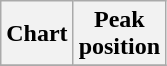<table class="wikitable sortable plainrowheaders" style="text-align:center;" border="1">
<tr>
<th scope="col">Chart</th>
<th scope="col">Peak<br>position</th>
</tr>
<tr>
</tr>
</table>
